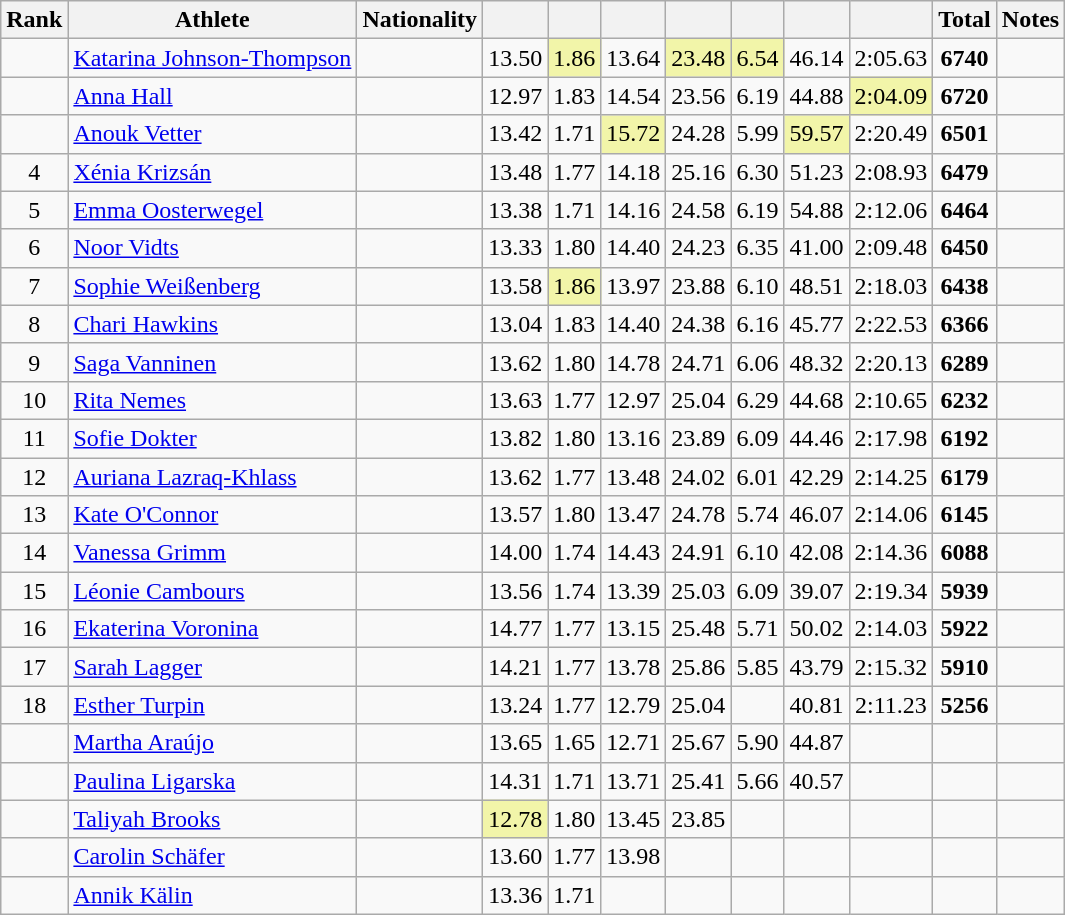<table class="wikitable sortable" style="text-align:center">
<tr>
<th data-sort-type="number">Rank</th>
<th>Athlete</th>
<th>Nationality</th>
<th></th>
<th></th>
<th></th>
<th></th>
<th></th>
<th></th>
<th></th>
<th>Total</th>
<th>Notes</th>
</tr>
<tr>
<td></td>
<td align=left><a href='#'>Katarina Johnson-Thompson</a></td>
<td align=left></td>
<td>13.50</td>
<td bgcolor=#F2F5A9>1.86</td>
<td>13.64</td>
<td bgcolor=#F2F5A9>23.48</td>
<td bgcolor=#F2F5A9>6.54</td>
<td>46.14</td>
<td>2:05.63</td>
<td><strong>6740</strong></td>
<td></td>
</tr>
<tr>
<td></td>
<td align=left><a href='#'>Anna Hall</a></td>
<td align=left></td>
<td>12.97</td>
<td>1.83</td>
<td>14.54</td>
<td>23.56</td>
<td>6.19</td>
<td>44.88</td>
<td bgcolor=#F2F5A9>2:04.09</td>
<td><strong>6720</strong></td>
<td></td>
</tr>
<tr>
<td></td>
<td align=left><a href='#'>Anouk Vetter</a></td>
<td align=left></td>
<td>13.42</td>
<td>1.71</td>
<td bgcolor=#F2F5A9>15.72</td>
<td>24.28</td>
<td>5.99</td>
<td bgcolor=#F2F5A9>59.57</td>
<td>2:20.49</td>
<td><strong>6501</strong></td>
<td></td>
</tr>
<tr>
<td>4</td>
<td align=left><a href='#'>Xénia Krizsán</a></td>
<td align=left></td>
<td>13.48</td>
<td>1.77</td>
<td>14.18</td>
<td>25.16</td>
<td>6.30</td>
<td>51.23</td>
<td>2:08.93</td>
<td><strong>6479</strong></td>
<td></td>
</tr>
<tr>
<td>5</td>
<td align=left><a href='#'>Emma Oosterwegel</a></td>
<td align=left></td>
<td>13.38</td>
<td>1.71</td>
<td>14.16</td>
<td>24.58</td>
<td>6.19</td>
<td>54.88</td>
<td>2:12.06</td>
<td><strong>6464</strong></td>
<td></td>
</tr>
<tr>
<td>6</td>
<td align=left><a href='#'>Noor Vidts</a></td>
<td align=left></td>
<td>13.33</td>
<td>1.80</td>
<td>14.40</td>
<td>24.23</td>
<td>6.35</td>
<td>41.00</td>
<td>2:09.48</td>
<td><strong>6450</strong></td>
<td></td>
</tr>
<tr>
<td>7</td>
<td align=left><a href='#'>Sophie Weißenberg</a></td>
<td align=left></td>
<td>13.58</td>
<td bgcolor=#F2F5A9>1.86</td>
<td>13.97</td>
<td>23.88</td>
<td>6.10</td>
<td>48.51</td>
<td>2:18.03</td>
<td><strong>6438</strong></td>
<td></td>
</tr>
<tr>
<td>8</td>
<td align=left><a href='#'>Chari Hawkins</a></td>
<td align=left></td>
<td>13.04</td>
<td>1.83</td>
<td>14.40</td>
<td>24.38</td>
<td>6.16</td>
<td>45.77</td>
<td>2:22.53</td>
<td><strong>6366</strong></td>
<td></td>
</tr>
<tr>
<td>9</td>
<td align=left><a href='#'>Saga Vanninen</a></td>
<td align=left></td>
<td>13.62</td>
<td>1.80</td>
<td>14.78</td>
<td>24.71</td>
<td>6.06</td>
<td>48.32</td>
<td>2:20.13</td>
<td><strong>6289</strong></td>
<td></td>
</tr>
<tr>
<td>10</td>
<td align=left><a href='#'>Rita Nemes</a></td>
<td align=left></td>
<td>13.63</td>
<td>1.77</td>
<td>12.97</td>
<td>25.04</td>
<td>6.29</td>
<td>44.68</td>
<td>2:10.65</td>
<td><strong>6232</strong></td>
<td></td>
</tr>
<tr>
<td>11</td>
<td align=left><a href='#'>Sofie Dokter</a></td>
<td align=left></td>
<td>13.82</td>
<td>1.80</td>
<td>13.16</td>
<td>23.89</td>
<td>6.09</td>
<td>44.46</td>
<td>2:17.98</td>
<td><strong>6192</strong></td>
<td></td>
</tr>
<tr>
<td>12</td>
<td align=left><a href='#'>Auriana Lazraq-Khlass</a></td>
<td align=left></td>
<td>13.62</td>
<td>1.77</td>
<td>13.48</td>
<td>24.02</td>
<td>6.01</td>
<td>42.29</td>
<td>2:14.25</td>
<td><strong>6179</strong></td>
<td></td>
</tr>
<tr>
<td>13</td>
<td align=left><a href='#'>Kate O'Connor</a></td>
<td align=left></td>
<td>13.57</td>
<td>1.80</td>
<td>13.47</td>
<td>24.78</td>
<td>5.74</td>
<td>46.07</td>
<td>2:14.06</td>
<td><strong>6145</strong></td>
<td></td>
</tr>
<tr>
<td>14</td>
<td align=left><a href='#'>Vanessa Grimm</a></td>
<td align=left></td>
<td>14.00</td>
<td>1.74</td>
<td>14.43</td>
<td>24.91</td>
<td>6.10</td>
<td>42.08</td>
<td>2:14.36</td>
<td><strong>6088</strong></td>
<td></td>
</tr>
<tr>
<td>15</td>
<td align=left><a href='#'>Léonie Cambours</a></td>
<td align=left></td>
<td>13.56</td>
<td>1.74</td>
<td>13.39</td>
<td>25.03</td>
<td>6.09</td>
<td>39.07</td>
<td>2:19.34</td>
<td><strong>5939</strong></td>
<td></td>
</tr>
<tr>
<td>16</td>
<td align=left><a href='#'>Ekaterina Voronina</a></td>
<td align=left></td>
<td>14.77</td>
<td>1.77</td>
<td>13.15</td>
<td>25.48</td>
<td>5.71</td>
<td>50.02</td>
<td>2:14.03</td>
<td><strong>5922</strong></td>
<td></td>
</tr>
<tr>
<td>17</td>
<td align=left><a href='#'>Sarah Lagger</a></td>
<td align=left></td>
<td>14.21</td>
<td>1.77</td>
<td>13.78</td>
<td>25.86</td>
<td>5.85</td>
<td>43.79</td>
<td>2:15.32</td>
<td><strong>5910</strong></td>
<td></td>
</tr>
<tr>
<td>18</td>
<td align=left><a href='#'>Esther Turpin</a></td>
<td align=left></td>
<td>13.24</td>
<td>1.77</td>
<td>12.79</td>
<td>25.04</td>
<td></td>
<td>40.81</td>
<td>2:11.23</td>
<td><strong>5256</strong></td>
<td></td>
</tr>
<tr>
<td></td>
<td align=left><a href='#'>Martha Araújo</a></td>
<td align=left></td>
<td>13.65</td>
<td>1.65</td>
<td>12.71</td>
<td>25.67</td>
<td>5.90</td>
<td>44.87</td>
<td></td>
<td><strong></strong></td>
<td></td>
</tr>
<tr>
<td></td>
<td align=left><a href='#'>Paulina Ligarska</a></td>
<td align=left></td>
<td>14.31</td>
<td>1.71</td>
<td>13.71</td>
<td>25.41</td>
<td>5.66</td>
<td>40.57</td>
<td></td>
<td><strong></strong></td>
<td></td>
</tr>
<tr>
<td></td>
<td align=left><a href='#'>Taliyah Brooks</a></td>
<td align=left></td>
<td bgcolor=#F2F5A9>12.78</td>
<td>1.80</td>
<td>13.45</td>
<td>23.85</td>
<td></td>
<td></td>
<td></td>
<td><strong></strong></td>
<td></td>
</tr>
<tr>
<td></td>
<td align=left><a href='#'>Carolin Schäfer</a></td>
<td align=left></td>
<td>13.60</td>
<td>1.77</td>
<td>13.98</td>
<td></td>
<td></td>
<td></td>
<td></td>
<td><strong></strong></td>
<td></td>
</tr>
<tr>
<td></td>
<td align=left><a href='#'>Annik Kälin</a></td>
<td align=left></td>
<td>13.36</td>
<td>1.71</td>
<td></td>
<td></td>
<td></td>
<td></td>
<td></td>
<td><strong></strong></td>
<td></td>
</tr>
</table>
